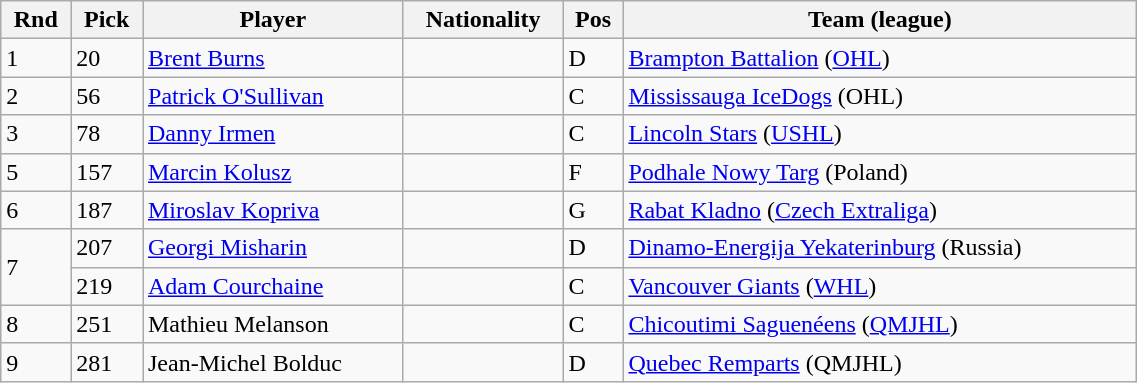<table class="wikitable" style="width: 60%">
<tr>
<th>Rnd</th>
<th>Pick</th>
<th>Player</th>
<th>Nationality</th>
<th>Pos</th>
<th>Team (league)</th>
</tr>
<tr>
<td>1</td>
<td>20</td>
<td><a href='#'>Brent Burns</a></td>
<td></td>
<td>D</td>
<td><a href='#'>Brampton Battalion</a> (<a href='#'>OHL</a>)</td>
</tr>
<tr>
<td>2</td>
<td>56</td>
<td><a href='#'>Patrick O'Sullivan</a></td>
<td></td>
<td>C</td>
<td><a href='#'>Mississauga IceDogs</a> (OHL)</td>
</tr>
<tr>
<td>3</td>
<td>78</td>
<td><a href='#'>Danny Irmen</a></td>
<td></td>
<td>C</td>
<td><a href='#'>Lincoln Stars</a> (<a href='#'>USHL</a>)</td>
</tr>
<tr>
<td>5</td>
<td>157</td>
<td><a href='#'>Marcin Kolusz</a></td>
<td></td>
<td>F</td>
<td><a href='#'>Podhale Nowy Targ</a> (Poland)</td>
</tr>
<tr>
<td>6</td>
<td>187</td>
<td><a href='#'>Miroslav Kopriva</a></td>
<td></td>
<td>G</td>
<td><a href='#'>Rabat Kladno</a> (<a href='#'>Czech Extraliga</a>)</td>
</tr>
<tr>
<td rowspan="2">7</td>
<td>207</td>
<td><a href='#'>Georgi Misharin</a></td>
<td></td>
<td>D</td>
<td><a href='#'>Dinamo-Energija Yekaterinburg</a> (Russia)</td>
</tr>
<tr>
<td>219</td>
<td><a href='#'>Adam Courchaine</a></td>
<td></td>
<td>C</td>
<td><a href='#'>Vancouver Giants</a> (<a href='#'>WHL</a>)</td>
</tr>
<tr>
<td>8</td>
<td>251</td>
<td>Mathieu Melanson</td>
<td></td>
<td>C</td>
<td><a href='#'>Chicoutimi Saguenéens</a> (<a href='#'>QMJHL</a>)</td>
</tr>
<tr>
<td>9</td>
<td>281</td>
<td>Jean-Michel Bolduc</td>
<td></td>
<td>D</td>
<td><a href='#'>Quebec Remparts</a> (QMJHL)</td>
</tr>
</table>
